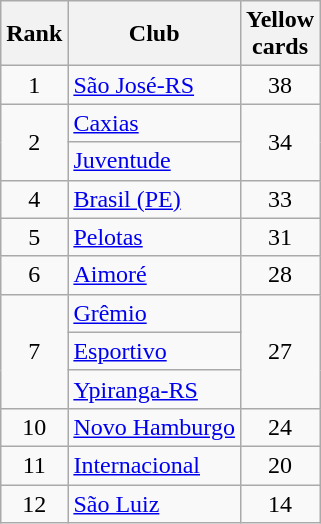<table class="wikitable" style="text-align:center">
<tr>
<th>Rank</th>
<th>Club</th>
<th>Yellow<br>cards</th>
</tr>
<tr>
<td>1</td>
<td align=left><a href='#'>São José-RS</a></td>
<td>38</td>
</tr>
<tr>
<td rowspan=2>2</td>
<td align=left><a href='#'>Caxias</a></td>
<td rowspan=2>34</td>
</tr>
<tr>
<td align=left><a href='#'>Juventude</a></td>
</tr>
<tr>
<td>4</td>
<td align=left><a href='#'>Brasil (PE)</a></td>
<td>33</td>
</tr>
<tr>
<td>5</td>
<td align=left><a href='#'>Pelotas</a></td>
<td>31</td>
</tr>
<tr>
<td>6</td>
<td align=left><a href='#'>Aimoré</a></td>
<td>28</td>
</tr>
<tr>
<td rowspan=3>7</td>
<td align=left><a href='#'>Grêmio</a></td>
<td rowspan=3>27</td>
</tr>
<tr>
<td align=left><a href='#'>Esportivo</a></td>
</tr>
<tr>
<td align=left><a href='#'>Ypiranga-RS</a></td>
</tr>
<tr>
<td>10</td>
<td align=left><a href='#'>Novo Hamburgo</a></td>
<td>24</td>
</tr>
<tr>
<td>11</td>
<td align=left><a href='#'>Internacional</a></td>
<td>20</td>
</tr>
<tr>
<td>12</td>
<td align=left><a href='#'>São Luiz</a></td>
<td>14</td>
</tr>
</table>
